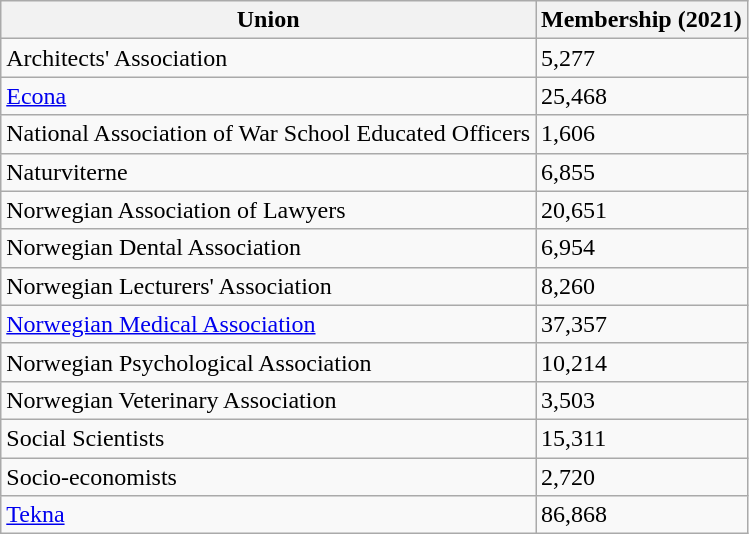<table class="wikitable sortable">
<tr>
<th>Union</th>
<th>Membership (2021)</th>
</tr>
<tr>
<td>Architects' Association</td>
<td>5,277</td>
</tr>
<tr>
<td><a href='#'>Econa</a></td>
<td>25,468</td>
</tr>
<tr>
<td>National Association of War School Educated Officers</td>
<td>1,606</td>
</tr>
<tr>
<td>Naturviterne</td>
<td>6,855</td>
</tr>
<tr>
<td>Norwegian Association of Lawyers</td>
<td>20,651</td>
</tr>
<tr>
<td>Norwegian Dental Association</td>
<td>6,954</td>
</tr>
<tr>
<td>Norwegian Lecturers' Association</td>
<td>8,260</td>
</tr>
<tr>
<td><a href='#'>Norwegian Medical Association</a></td>
<td>37,357</td>
</tr>
<tr>
<td>Norwegian Psychological Association</td>
<td>10,214</td>
</tr>
<tr>
<td>Norwegian Veterinary Association</td>
<td>3,503</td>
</tr>
<tr>
<td>Social Scientists</td>
<td>15,311</td>
</tr>
<tr>
<td>Socio-economists</td>
<td>2,720</td>
</tr>
<tr>
<td><a href='#'>Tekna</a></td>
<td>86,868</td>
</tr>
</table>
